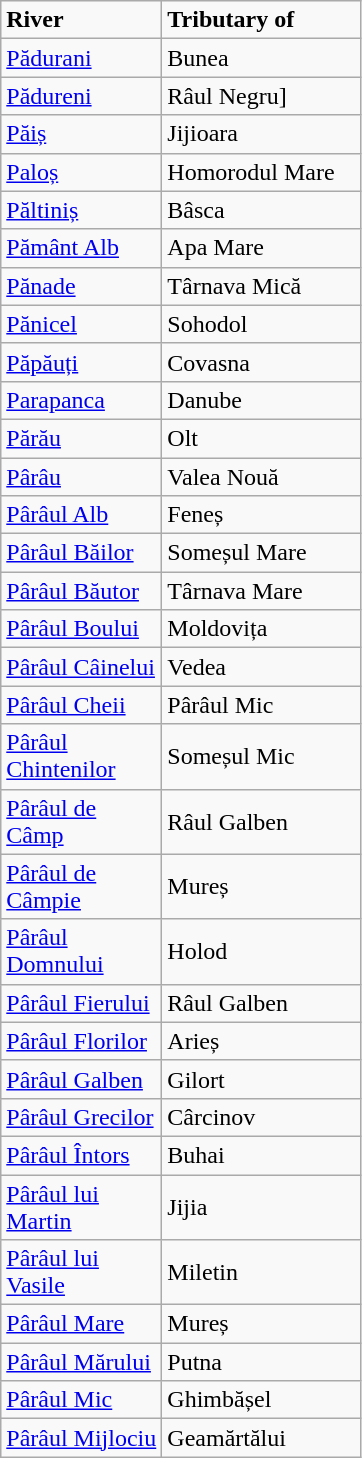<table class="wikitable">
<tr>
<td width="100pt"><strong>River</strong></td>
<td width="125pt"><strong>Tributary of</strong></td>
</tr>
<tr>
<td><a href='#'>Pădurani</a></td>
<td>Bunea</td>
</tr>
<tr>
<td><a href='#'>Pădureni</a></td>
<td>Râul Negru]</td>
</tr>
<tr>
<td><a href='#'>Păiș</a></td>
<td>Jijioara</td>
</tr>
<tr>
<td><a href='#'>Paloș</a></td>
<td>Homorodul Mare</td>
</tr>
<tr>
<td><a href='#'>Păltiniș</a></td>
<td>Bâsca</td>
</tr>
<tr>
<td><a href='#'>Pământ Alb</a></td>
<td>Apa Mare</td>
</tr>
<tr>
<td><a href='#'>Pănade</a></td>
<td>Târnava Mică</td>
</tr>
<tr>
<td><a href='#'>Pănicel</a></td>
<td>Sohodol</td>
</tr>
<tr>
<td><a href='#'>Păpăuți</a></td>
<td>Covasna</td>
</tr>
<tr>
<td><a href='#'>Parapanca</a></td>
<td>Danube</td>
</tr>
<tr>
<td><a href='#'>Părău</a></td>
<td>Olt</td>
</tr>
<tr>
<td><a href='#'>Pârâu</a></td>
<td>Valea Nouă</td>
</tr>
<tr>
<td><a href='#'>Pârâul Alb</a></td>
<td>Feneș</td>
</tr>
<tr>
<td><a href='#'>Pârâul Băilor</a></td>
<td>Someșul Mare</td>
</tr>
<tr>
<td><a href='#'>Pârâul Băutor</a></td>
<td>Târnava Mare</td>
</tr>
<tr>
<td><a href='#'>Pârâul Boului</a></td>
<td>Moldovița</td>
</tr>
<tr>
<td><a href='#'>Pârâul Câinelui</a></td>
<td>Vedea</td>
</tr>
<tr>
<td><a href='#'>Pârâul Cheii</a></td>
<td>Pârâul Mic</td>
</tr>
<tr>
<td><a href='#'>Pârâul Chintenilor</a></td>
<td>Someșul Mic</td>
</tr>
<tr>
<td><a href='#'>Pârâul de Câmp</a></td>
<td>Râul Galben</td>
</tr>
<tr>
<td><a href='#'>Pârâul de Câmpie</a></td>
<td>Mureș</td>
</tr>
<tr>
<td><a href='#'>Pârâul Domnului</a></td>
<td>Holod</td>
</tr>
<tr>
<td><a href='#'>Pârâul Fierului</a></td>
<td>Râul Galben</td>
</tr>
<tr>
<td><a href='#'>Pârâul Florilor</a></td>
<td>Arieș</td>
</tr>
<tr>
<td><a href='#'>Pârâul Galben</a></td>
<td>Gilort</td>
</tr>
<tr>
<td><a href='#'>Pârâul Grecilor</a></td>
<td>Cârcinov</td>
</tr>
<tr>
<td><a href='#'>Pârâul Întors</a></td>
<td>Buhai</td>
</tr>
<tr>
<td><a href='#'>Pârâul lui Martin</a></td>
<td>Jijia</td>
</tr>
<tr>
<td><a href='#'>Pârâul lui Vasile</a></td>
<td>Miletin</td>
</tr>
<tr>
<td><a href='#'>Pârâul Mare</a></td>
<td>Mureș</td>
</tr>
<tr>
<td><a href='#'>Pârâul Mărului</a></td>
<td>Putna</td>
</tr>
<tr>
<td><a href='#'>Pârâul Mic</a></td>
<td>Ghimbășel</td>
</tr>
<tr>
<td><a href='#'>Pârâul Mijlociu</a></td>
<td>Geamărtălui</td>
</tr>
</table>
